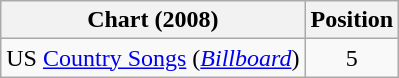<table class="wikitable">
<tr>
<th scope="col">Chart (2008)</th>
<th scope="col">Position</th>
</tr>
<tr>
<td>US <a href='#'>Country Songs</a> (<em><a href='#'>Billboard</a></em>)</td>
<td style="text-align:center;">5</td>
</tr>
</table>
